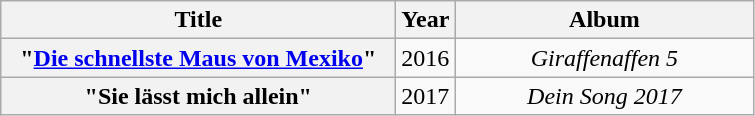<table class="wikitable plainrowheaders" style="text-align:center;">
<tr>
<th scope="col" style="width:16em;">Title</th>
<th scope="col">Year</th>
<th scope="col" style="width:12em;">Album</th>
</tr>
<tr>
<th scope="row">"<a href='#'>Die schnellste Maus von Mexiko</a>"</th>
<td>2016</td>
<td><em>Giraffenaffen 5</em></td>
</tr>
<tr>
<th scope="row">"Sie lässt mich allein"<br></th>
<td>2017</td>
<td><em>Dein Song 2017</em></td>
</tr>
</table>
